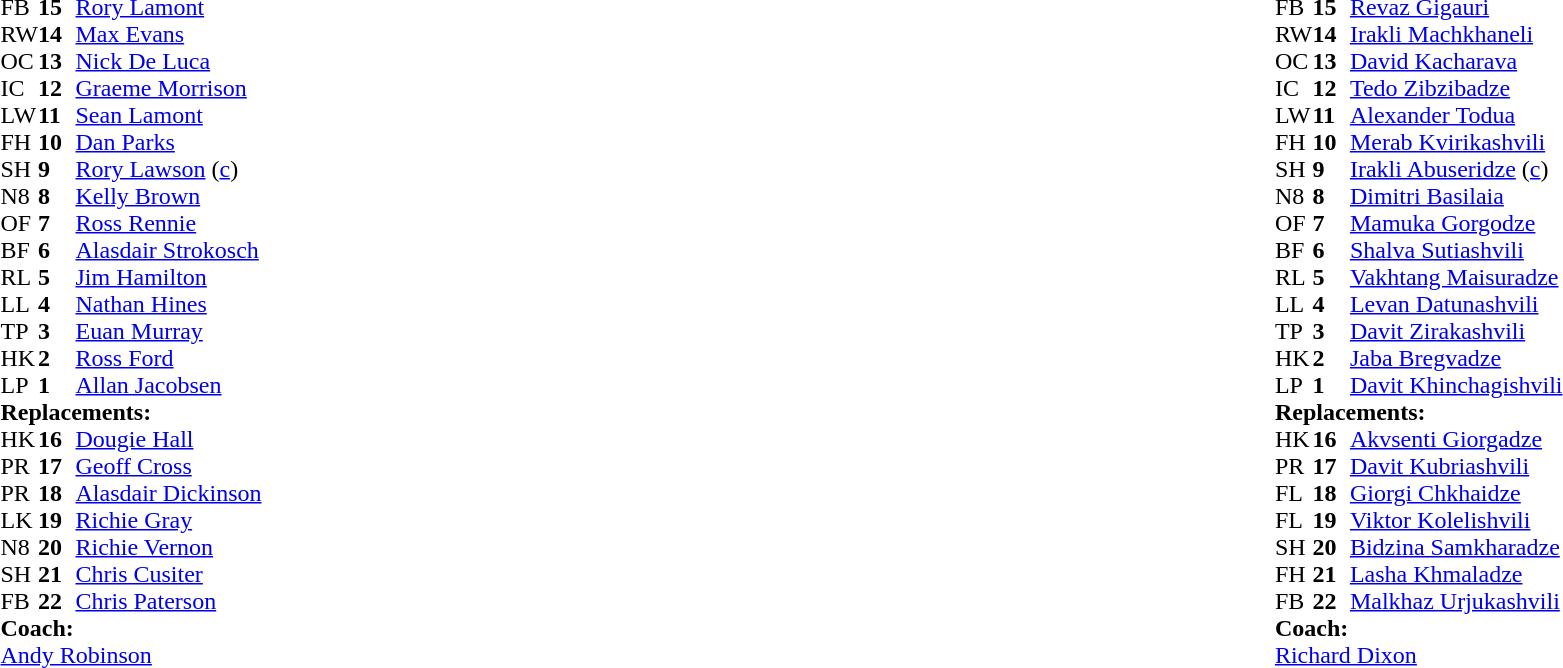<table width="100%">
<tr>
<td style="vertical-align:top" width="50%"><br><table cellspacing="0" cellpadding="0">
<tr>
<th width="25"></th>
<th width="25"></th>
</tr>
<tr>
<td>FB</td>
<td><strong>15</strong></td>
<td><a href='#'>Rory Lamont</a></td>
<td></td>
<td></td>
</tr>
<tr>
<td>RW</td>
<td><strong>14</strong></td>
<td><a href='#'>Max Evans</a></td>
</tr>
<tr>
<td>OC</td>
<td><strong>13</strong></td>
<td><a href='#'>Nick De Luca</a></td>
</tr>
<tr>
<td>IC</td>
<td><strong>12</strong></td>
<td><a href='#'>Graeme Morrison</a></td>
</tr>
<tr>
<td>LW</td>
<td><strong>11</strong></td>
<td><a href='#'>Sean Lamont</a></td>
</tr>
<tr>
<td>FH</td>
<td><strong>10</strong></td>
<td><a href='#'>Dan Parks</a></td>
</tr>
<tr>
<td>SH</td>
<td><strong>9</strong></td>
<td><a href='#'>Rory Lawson</a> (<a href='#'>c</a>)</td>
</tr>
<tr>
<td>N8</td>
<td><strong>8</strong></td>
<td><a href='#'>Kelly Brown</a></td>
</tr>
<tr>
<td>OF</td>
<td><strong>7</strong></td>
<td><a href='#'>Ross Rennie</a></td>
</tr>
<tr>
<td>BF</td>
<td><strong>6</strong></td>
<td><a href='#'>Alasdair Strokosch</a></td>
</tr>
<tr>
<td>RL</td>
<td><strong>5</strong></td>
<td><a href='#'>Jim Hamilton</a></td>
</tr>
<tr>
<td>LL</td>
<td><strong>4</strong></td>
<td><a href='#'>Nathan Hines</a></td>
<td></td>
<td></td>
</tr>
<tr>
<td>TP</td>
<td><strong>3</strong></td>
<td><a href='#'>Euan Murray</a></td>
</tr>
<tr>
<td>HK</td>
<td><strong>2</strong></td>
<td><a href='#'>Ross Ford</a></td>
</tr>
<tr>
<td>LP</td>
<td><strong>1</strong></td>
<td><a href='#'>Allan Jacobsen</a></td>
</tr>
<tr>
<td colspan=3><strong>Replacements:</strong></td>
</tr>
<tr>
<td>HK</td>
<td><strong>16</strong></td>
<td><a href='#'>Dougie Hall</a></td>
</tr>
<tr>
<td>PR</td>
<td><strong>17</strong></td>
<td><a href='#'>Geoff Cross</a></td>
</tr>
<tr>
<td>PR</td>
<td><strong>18</strong></td>
<td><a href='#'>Alasdair Dickinson</a></td>
</tr>
<tr>
<td>LK</td>
<td><strong>19</strong></td>
<td><a href='#'>Richie Gray</a></td>
<td></td>
<td></td>
</tr>
<tr>
<td>N8</td>
<td><strong>20</strong></td>
<td><a href='#'>Richie Vernon</a></td>
</tr>
<tr>
<td>SH</td>
<td><strong>21</strong></td>
<td><a href='#'>Chris Cusiter</a></td>
</tr>
<tr>
<td>FB</td>
<td><strong>22</strong></td>
<td><a href='#'>Chris Paterson</a></td>
<td></td>
<td></td>
</tr>
<tr>
<td colspan=3><strong>Coach:</strong></td>
</tr>
<tr>
<td colspan="4"> <a href='#'>Andy Robinson</a></td>
</tr>
</table>
</td>
<td style="vertical-align:top"></td>
<td style="vertical-align:top" width="50%"><br><table cellspacing="0" cellpadding="0" align="center">
<tr>
<th width="25"></th>
<th width="25"></th>
</tr>
<tr>
<td>FB</td>
<td><strong>15</strong></td>
<td><a href='#'>Revaz Gigauri</a></td>
</tr>
<tr>
<td>RW</td>
<td><strong>14</strong></td>
<td><a href='#'>Irakli Machkhaneli</a></td>
</tr>
<tr>
<td>OC</td>
<td><strong>13</strong></td>
<td><a href='#'>David Kacharava</a></td>
</tr>
<tr>
<td>IC</td>
<td><strong>12</strong></td>
<td><a href='#'>Tedo Zibzibadze</a></td>
</tr>
<tr>
<td>LW</td>
<td><strong>11</strong></td>
<td><a href='#'>Alexander Todua</a></td>
<td></td>
<td></td>
</tr>
<tr>
<td>FH</td>
<td><strong>10</strong></td>
<td><a href='#'>Merab Kvirikashvili</a></td>
</tr>
<tr>
<td>SH</td>
<td><strong>9</strong></td>
<td><a href='#'>Irakli Abuseridze</a> (<a href='#'>c</a>)</td>
</tr>
<tr>
<td>N8</td>
<td><strong>8</strong></td>
<td><a href='#'>Dimitri Basilaia</a></td>
<td></td>
<td></td>
</tr>
<tr>
<td>OF</td>
<td><strong>7</strong></td>
<td><a href='#'>Mamuka Gorgodze</a></td>
</tr>
<tr>
<td>BF</td>
<td><strong>6</strong></td>
<td><a href='#'>Shalva Sutiashvili</a></td>
</tr>
<tr>
<td>RL</td>
<td><strong>5</strong></td>
<td><a href='#'>Vakhtang Maisuradze</a></td>
<td></td>
<td></td>
</tr>
<tr>
<td>LL</td>
<td><strong>4</strong></td>
<td><a href='#'>Levan Datunashvili</a></td>
</tr>
<tr>
<td>TP</td>
<td><strong>3</strong></td>
<td><a href='#'>Davit Zirakashvili</a></td>
<td></td>
<td></td>
</tr>
<tr>
<td>HK</td>
<td><strong>2</strong></td>
<td><a href='#'>Jaba Bregvadze</a></td>
<td></td>
<td></td>
</tr>
<tr>
<td>LP</td>
<td><strong>1</strong></td>
<td><a href='#'>Davit Khinchagishvili</a></td>
</tr>
<tr>
<td colspan=3><strong>Replacements:</strong></td>
</tr>
<tr>
<td>HK</td>
<td><strong>16</strong></td>
<td><a href='#'>Akvsenti Giorgadze</a></td>
<td></td>
<td></td>
</tr>
<tr>
<td>PR</td>
<td><strong>17</strong></td>
<td><a href='#'>Davit Kubriashvili</a></td>
<td></td>
<td></td>
</tr>
<tr>
<td>FL</td>
<td><strong>18</strong></td>
<td><a href='#'>Giorgi Chkhaidze</a></td>
<td></td>
<td></td>
</tr>
<tr>
<td>FL</td>
<td><strong>19</strong></td>
<td><a href='#'>Viktor Kolelishvili</a></td>
<td></td>
<td></td>
</tr>
<tr>
<td>SH</td>
<td><strong>20</strong></td>
<td><a href='#'>Bidzina Samkharadze</a></td>
</tr>
<tr>
<td>FH</td>
<td><strong>21</strong></td>
<td><a href='#'>Lasha Khmaladze</a></td>
</tr>
<tr>
<td>FB</td>
<td><strong>22</strong></td>
<td><a href='#'>Malkhaz Urjukashvili</a></td>
<td></td>
<td></td>
</tr>
<tr>
<td colspan=3><strong>Coach:</strong></td>
</tr>
<tr>
<td colspan="4"> <a href='#'>Richard Dixon</a></td>
</tr>
</table>
</td>
</tr>
</table>
